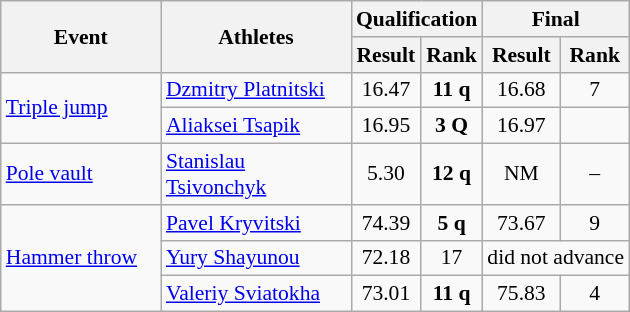<table class="wikitable" border="1" style="font-size:90%">
<tr>
<th rowspan="2" width=100>Event</th>
<th rowspan="2" width=120>Athletes</th>
<th colspan="2">Qualification</th>
<th colspan="2">Final</th>
</tr>
<tr>
<th>Result</th>
<th>Rank</th>
<th>Result</th>
<th>Rank</th>
</tr>
<tr>
<td rowspan=2><a href='#'>Triple jump</a></td>
<td><a href='#'>Dzmitry Platnitski</a></td>
<td align=center>16.47</td>
<td align=center><strong>11 q</strong></td>
<td align=center>16.68</td>
<td align=center>7</td>
</tr>
<tr>
<td><a href='#'>Aliaksei Tsapik</a></td>
<td align=center>16.95</td>
<td align=center><strong>3 Q</strong></td>
<td align=center>16.97</td>
<td align=center></td>
</tr>
<tr>
<td><a href='#'>Pole vault</a></td>
<td><a href='#'>Stanislau Tsivonchyk</a></td>
<td align=center>5.30</td>
<td align=center><strong>12 q</strong></td>
<td align=center>NM</td>
<td align=center>–</td>
</tr>
<tr>
<td rowspan=3><a href='#'>Hammer throw</a></td>
<td><a href='#'>Pavel Kryvitski</a></td>
<td align=center>74.39</td>
<td align=center><strong>5 q</strong></td>
<td align=center>73.67</td>
<td align=center>9</td>
</tr>
<tr>
<td><a href='#'>Yury Shayunou</a></td>
<td align=center>72.18</td>
<td align=center>17</td>
<td align=center colspan="2">did not advance</td>
</tr>
<tr>
<td><a href='#'>Valeriy Sviatokha</a></td>
<td align=center>73.01</td>
<td align=center><strong>11 q</strong></td>
<td align=center>75.83</td>
<td align=center>4</td>
</tr>
</table>
